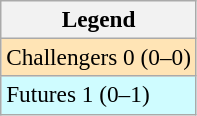<table class=wikitable style=font-size:97%>
<tr>
<th>Legend</th>
</tr>
<tr style="background:moccasin;">
<td>Challengers 0 (0–0)</td>
</tr>
<tr style="background:#cffcff;">
<td>Futures 1 (0–1)</td>
</tr>
</table>
